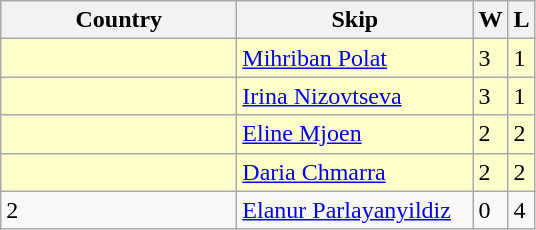<table class=wikitable>
<tr>
<th width=150>Country</th>
<th width=150>Skip</th>
<th>W</th>
<th>L</th>
</tr>
<tr bgcolor=#ffffcc>
<td></td>
<td><a href='#'>Mihriban Polat</a></td>
<td>3</td>
<td>1</td>
</tr>
<tr bgcolor=#ffffcc>
<td></td>
<td><a href='#'>Irina Nizovtseva</a></td>
<td>3</td>
<td>1</td>
</tr>
<tr bgcolor=#ffffcc>
<td></td>
<td><a href='#'>Eline Mjoen</a></td>
<td>2</td>
<td>2</td>
</tr>
<tr bgcolor=#ffffcc>
<td></td>
<td><a href='#'>Daria Chmarra</a></td>
<td>2</td>
<td>2</td>
</tr>
<tr>
<td> 2</td>
<td><a href='#'>Elanur Parlayanyildiz</a></td>
<td>0</td>
<td>4</td>
</tr>
</table>
